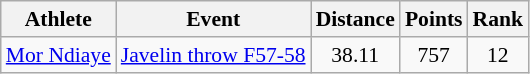<table class="wikitable" style="font-size:90%">
<tr>
<th>Athlete</th>
<th>Event</th>
<th>Distance</th>
<th>Points</th>
<th>Rank</th>
</tr>
<tr align=center>
<td align=left><a href='#'>Mor Ndiaye</a></td>
<td align=left><a href='#'>Javelin throw F57-58</a></td>
<td>38.11</td>
<td>757</td>
<td>12</td>
</tr>
</table>
